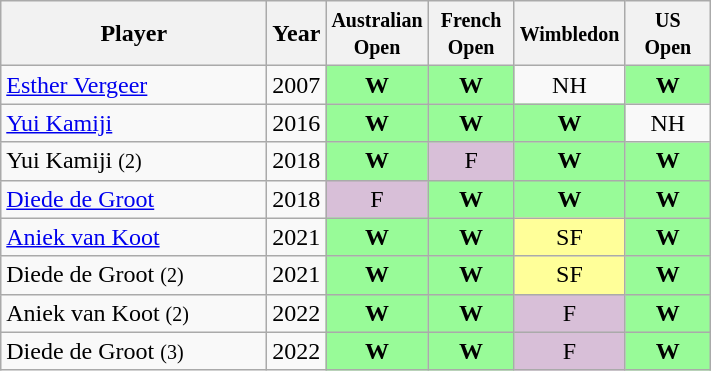<table class="wikitable sortable" style="text-align:center;">
<tr>
<th style="width:170px;"><strong>Player</strong></th>
<th><strong>Year</strong></th>
<th class="unsortable" width="50"><small><strong>Australian Open</strong></small></th>
<th class="unsortable" width="50"><small><strong>French Open</strong></small></th>
<th class="unsortable" width="50"><small><strong>Wimbledon</strong></small></th>
<th class="unsortable" width="50"><small><strong>US Open</strong></small></th>
</tr>
<tr>
<td align="left"> <a href='#'>Esther Vergeer</a></td>
<td>2007</td>
<td style="background:PaleGreen;"><strong>W</strong></td>
<td style="background:PaleGreen;"><strong>W</strong></td>
<td>NH</td>
<td style="background:PaleGreen;"><strong>W</strong></td>
</tr>
<tr>
<td align="left"> <a href='#'>Yui Kamiji</a></td>
<td>2016</td>
<td style="background:PaleGreen;"><strong>W</strong></td>
<td style="background:PaleGreen;"><strong>W</strong></td>
<td style="background:PaleGreen;"><strong>W</strong></td>
<td>NH</td>
</tr>
<tr>
<td align="left"> Yui Kamiji <small>(2)</small></td>
<td>2018</td>
<td style="background:PaleGreen;"><strong>W</strong></td>
<td style="background:thistle;">F</td>
<td style="background:PaleGreen;"><strong>W</strong></td>
<td style="background:PaleGreen;"><strong>W</strong></td>
</tr>
<tr>
<td align="left"> <a href='#'>Diede de Groot</a></td>
<td>2018</td>
<td style="background:thistle;">F</td>
<td style="background:PaleGreen;"><strong>W</strong></td>
<td style="background:PaleGreen;"><strong>W</strong></td>
<td style="background:PaleGreen;"><strong>W</strong></td>
</tr>
<tr>
<td align="left"> <a href='#'>Aniek van Koot</a></td>
<td>2021</td>
<td style="background:PaleGreen;"><strong>W</strong></td>
<td style="background:PaleGreen;"><strong>W</strong></td>
<td style="background:#ff9;">SF</td>
<td style="background:PaleGreen;"><strong>W</strong></td>
</tr>
<tr>
<td align="left"> Diede de Groot <small>(2)</small></td>
<td>2021</td>
<td style="background:PaleGreen;"><strong>W</strong></td>
<td style="background:PaleGreen;"><strong>W</strong></td>
<td style="background:#ff9;">SF</td>
<td style="background:PaleGreen;"><strong>W</strong></td>
</tr>
<tr>
<td align="left"> Aniek van Koot <small>(2)</small></td>
<td>2022</td>
<td style="background:PaleGreen;"><strong>W</strong></td>
<td style="background:PaleGreen;"><strong>W</strong></td>
<td style="background:thistle;">F</td>
<td style="background:PaleGreen;"><strong>W</strong></td>
</tr>
<tr>
<td align="left"> Diede de Groot <small>(3)</small></td>
<td>2022</td>
<td style="background:PaleGreen;"><strong>W</strong></td>
<td style="background:PaleGreen;"><strong>W</strong></td>
<td style="background:thistle;">F</td>
<td style="background:PaleGreen;"><strong>W</strong></td>
</tr>
</table>
